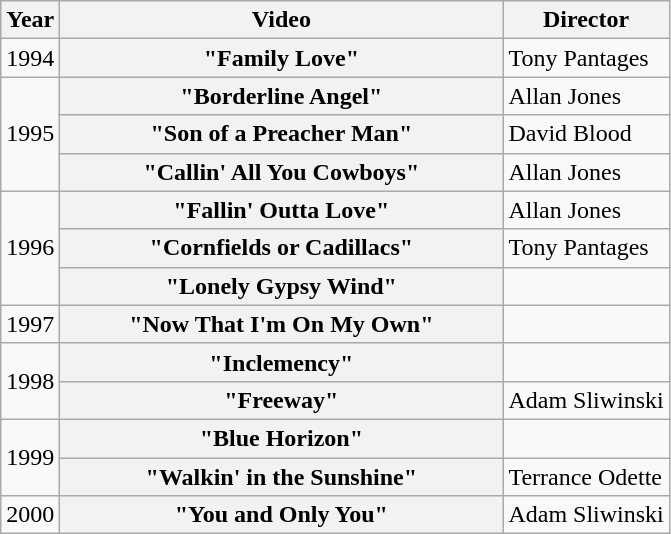<table class="wikitable plainrowheaders">
<tr>
<th>Year</th>
<th style="width:18em;">Video</th>
<th>Director</th>
</tr>
<tr>
<td>1994</td>
<th scope="row">"Family Love"</th>
<td>Tony Pantages</td>
</tr>
<tr>
<td rowspan="3">1995</td>
<th scope="row">"Borderline Angel"</th>
<td>Allan Jones</td>
</tr>
<tr>
<th scope="row">"Son of a Preacher Man"</th>
<td>David Blood</td>
</tr>
<tr>
<th scope="row">"Callin' All You Cowboys"</th>
<td>Allan Jones</td>
</tr>
<tr>
<td rowspan="3">1996</td>
<th scope="row">"Fallin' Outta Love"</th>
<td>Allan Jones</td>
</tr>
<tr>
<th scope="row">"Cornfields or Cadillacs"</th>
<td>Tony Pantages</td>
</tr>
<tr>
<th scope="row">"Lonely Gypsy Wind"</th>
<td></td>
</tr>
<tr>
<td>1997</td>
<th scope="row">"Now That I'm On My Own"</th>
<td></td>
</tr>
<tr>
<td rowspan="2">1998</td>
<th scope="row">"Inclemency"</th>
<td></td>
</tr>
<tr>
<th scope="row">"Freeway"</th>
<td>Adam Sliwinski</td>
</tr>
<tr>
<td rowspan="2">1999</td>
<th scope="row">"Blue Horizon"</th>
<td></td>
</tr>
<tr>
<th scope="row">"Walkin' in the Sunshine"</th>
<td>Terrance Odette</td>
</tr>
<tr>
<td>2000</td>
<th scope="row">"You and Only You"</th>
<td>Adam Sliwinski</td>
</tr>
</table>
